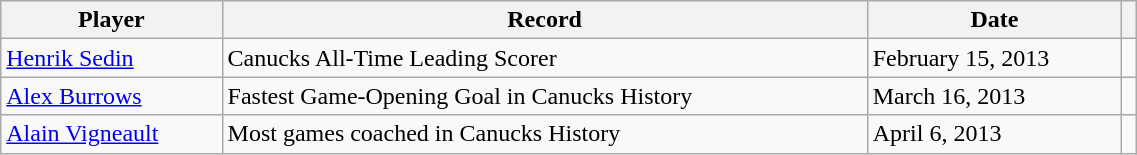<table class="wikitable" style="width:60%;">
<tr>
<th>Player</th>
<th>Record</th>
<th>Date</th>
<th></th>
</tr>
<tr>
<td><a href='#'>Henrik Sedin</a></td>
<td>Canucks All-Time Leading Scorer</td>
<td>February 15, 2013</td>
<td></td>
</tr>
<tr>
<td><a href='#'>Alex Burrows</a></td>
<td>Fastest Game-Opening Goal in Canucks History</td>
<td>March 16, 2013</td>
<td></td>
</tr>
<tr>
<td><a href='#'>Alain Vigneault</a></td>
<td>Most games coached in Canucks History</td>
<td>April 6, 2013</td>
<td></td>
</tr>
</table>
